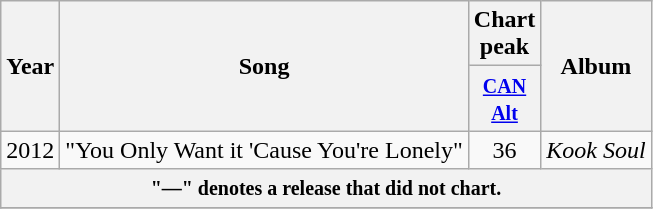<table class="wikitable">
<tr>
<th rowspan="2">Year</th>
<th rowspan="2">Song</th>
<th colspan="1">Chart peak</th>
<th rowspan="2">Album</th>
</tr>
<tr>
<th width="40"><small><a href='#'>CAN<br>Alt</a></small><br></th>
</tr>
<tr>
<td>2012</td>
<td>"You Only Want it 'Cause You're Lonely"</td>
<td align="center">36</td>
<td><em>Kook Soul</em></td>
</tr>
<tr>
<th colspan="10"><small>"—" denotes a release that did not chart.</small></th>
</tr>
<tr>
</tr>
</table>
